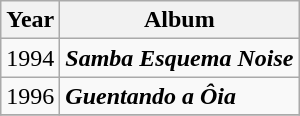<table class="wikitable">
<tr>
<th>Year</th>
<th>Album</th>
</tr>
<tr>
<td>1994</td>
<td><strong><em>Samba Esquema Noise</em></strong> </td>
</tr>
<tr>
<td>1996</td>
<td><strong><em>Guentando a Ôia</em></strong> </td>
</tr>
<tr>
</tr>
</table>
